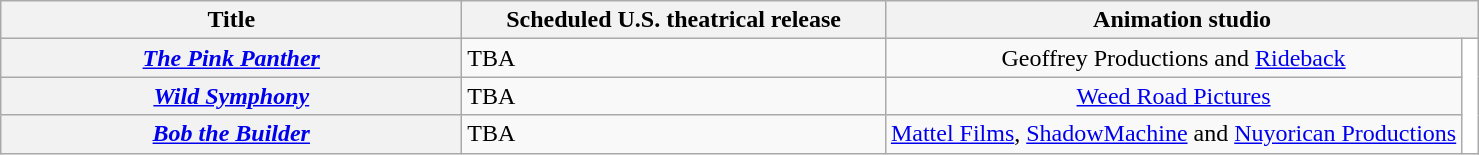<table class="wikitable sortable plainrowheaders">
<tr style="color:black">
<th scope="col" style="width:300px;">Title</th>
<th scope="col" style="width:275px;">Scheduled U.S. theatrical release</th>
<th colspan="2" scope="col" style="padding:0 8px; width:225px;">Animation studio</th>
</tr>
<tr>
<th scope="row"><em><a href='#'>The Pink Panther</a></em></th>
<td>TBA</td>
<td style="text-align:center;">Geoffrey Productions and <a href='#'>Rideback</a></td>
<td style="background:white; " rowspan="3"> </td>
</tr>
<tr>
<th scope="row"><em><a href='#'>Wild Symphony</a></em></th>
<td>TBA</td>
<td style="text-align:center;"><a href='#'>Weed Road Pictures</a></td>
</tr>
<tr>
<th scope="row"><em><a href='#'>Bob the Builder</a></em></th>
<td>TBA</td>
<td style="text-align:center;"><a href='#'>Mattel Films</a>, <a href='#'>ShadowMachine</a> and <a href='#'>Nuyorican Productions</a></td>
</tr>
</table>
